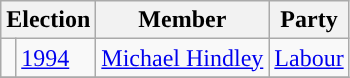<table class="wikitable">
<tr>
<th colspan="2">Election</th>
<th>Member</th>
<th>Party</th>
</tr>
<tr>
<td style="background-color: "></td>
<td><a href='#'>1994</a></td>
<td><a href='#'>Michael Hindley</a></td>
<td><a href='#'>Labour</a></td>
</tr>
<tr>
</tr>
</table>
